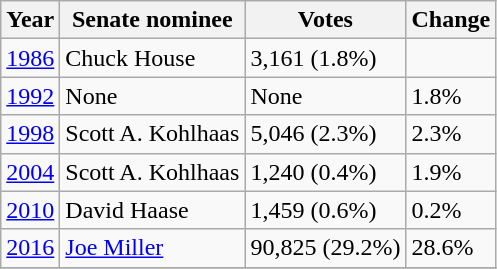<table class="wikitable sortable mw-collapsible">
<tr>
<th>Year</th>
<th>Senate nominee</th>
<th>Votes</th>
<th>Change</th>
</tr>
<tr>
<td><a href='#'>1986</a></td>
<td>Chuck House</td>
<td>3,161 (1.8%)</td>
<td></td>
</tr>
<tr>
<td><a href='#'>1992</a></td>
<td>None</td>
<td>None</td>
<td> 1.8%</td>
</tr>
<tr>
<td><a href='#'>1998</a></td>
<td>Scott A. Kohlhaas</td>
<td>5,046 (2.3%)</td>
<td> 2.3%</td>
</tr>
<tr>
<td><a href='#'>2004</a></td>
<td>Scott A. Kohlhaas</td>
<td>1,240 (0.4%)</td>
<td> 1.9%</td>
</tr>
<tr>
<td><a href='#'>2010</a></td>
<td>David Haase</td>
<td>1,459 (0.6%)</td>
<td> 0.2%</td>
</tr>
<tr>
<td><a href='#'>2016</a></td>
<td><a href='#'>Joe Miller</a></td>
<td>90,825 (29.2%)</td>
<td> 28.6%</td>
</tr>
<tr>
</tr>
</table>
